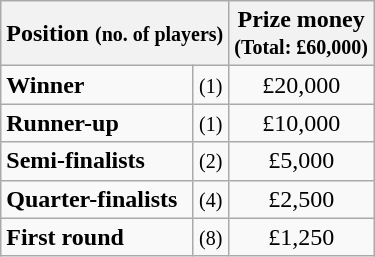<table class="wikitable">
<tr>
<th colspan=2>Position <small>(no. of players)</small></th>
<th>Prize money<br><small>(Total: £60,000)</small></th>
</tr>
<tr>
<td><strong>Winner</strong></td>
<td align=center><small>(1)</small></td>
<td align=center>£20,000</td>
</tr>
<tr>
<td><strong>Runner-up</strong></td>
<td align=center><small>(1)</small></td>
<td align=center>£10,000</td>
</tr>
<tr>
<td><strong>Semi-finalists</strong></td>
<td align=center><small>(2)</small></td>
<td align=center>£5,000</td>
</tr>
<tr>
<td><strong>Quarter-finalists</strong></td>
<td align=center><small>(4)</small></td>
<td align=center>£2,500</td>
</tr>
<tr>
<td><strong>First round</strong></td>
<td align=center><small>(8)</small></td>
<td align=center>£1,250</td>
</tr>
</table>
